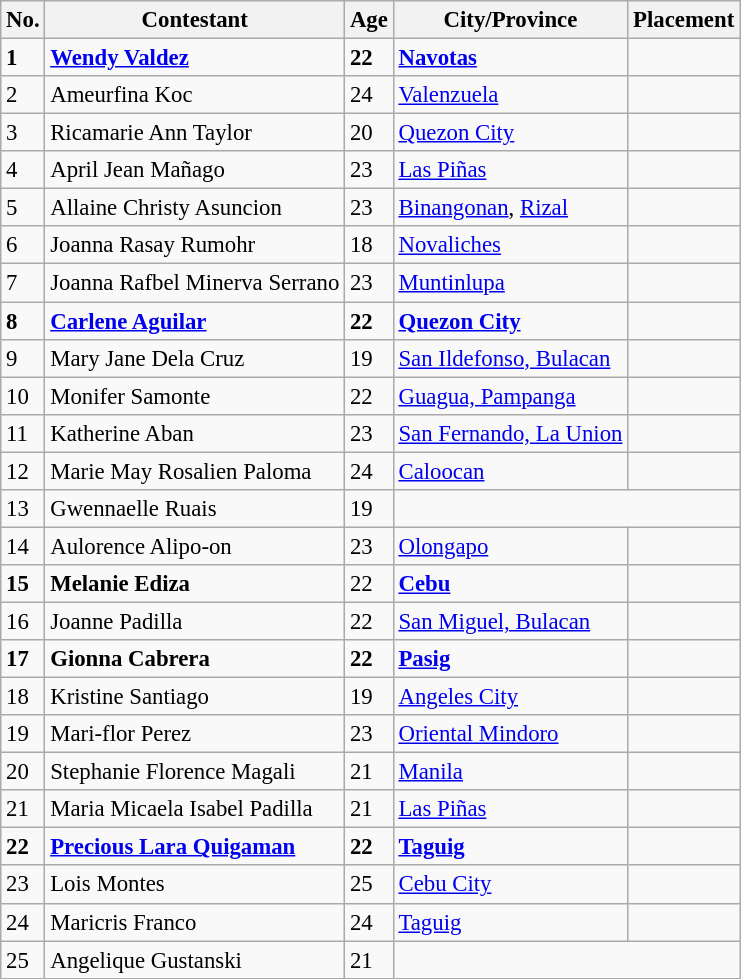<table class="wikitable sortable" style="font-size:95%;">
<tr>
<th>No.</th>
<th>Contestant</th>
<th>Age</th>
<th>City/Province</th>
<th>Placement</th>
</tr>
<tr>
<td><strong>1</strong></td>
<td><strong><a href='#'>Wendy Valdez</a></strong></td>
<td><strong>22</strong></td>
<td><strong><a href='#'>Navotas</a></strong></td>
<td></td>
</tr>
<tr>
<td>2</td>
<td>Ameurfina Koc</td>
<td>24</td>
<td><a href='#'>Valenzuela</a></td>
<td></td>
</tr>
<tr>
<td>3</td>
<td>Ricamarie Ann Taylor</td>
<td>20</td>
<td><a href='#'>Quezon City</a></td>
<td></td>
</tr>
<tr>
<td>4</td>
<td>April Jean Mañago</td>
<td>23</td>
<td><a href='#'>Las Piñas</a></td>
<td></td>
</tr>
<tr>
<td>5</td>
<td>Allaine Christy Asuncion</td>
<td>23</td>
<td><a href='#'>Binangonan</a>, <a href='#'>Rizal</a></td>
<td></td>
</tr>
<tr>
<td>6</td>
<td>Joanna Rasay Rumohr</td>
<td>18</td>
<td><a href='#'>Novaliches</a></td>
<td></td>
</tr>
<tr>
<td>7</td>
<td>Joanna Rafbel Minerva Serrano</td>
<td>23</td>
<td><a href='#'>Muntinlupa</a></td>
<td></td>
</tr>
<tr>
<td><strong>8</strong></td>
<td><strong><a href='#'>Carlene Aguilar</a></strong></td>
<td><strong>22</strong></td>
<td><strong><a href='#'>Quezon City</a></strong></td>
<td></td>
</tr>
<tr>
<td>9</td>
<td>Mary Jane Dela Cruz</td>
<td>19</td>
<td><a href='#'>San Ildefonso, Bulacan</a></td>
<td></td>
</tr>
<tr>
<td>10</td>
<td>Monifer Samonte</td>
<td>22</td>
<td><a href='#'>Guagua, Pampanga</a></td>
<td></td>
</tr>
<tr>
<td>11</td>
<td>Katherine Aban</td>
<td>23</td>
<td><a href='#'>San Fernando, La Union</a></td>
<td></td>
</tr>
<tr>
<td>12</td>
<td>Marie May Rosalien Paloma</td>
<td>24</td>
<td><a href='#'>Caloocan</a></td>
<td></td>
</tr>
<tr>
<td>13</td>
<td>Gwennaelle Ruais</td>
<td>19</td>
<td colspan="2"></td>
</tr>
<tr>
<td>14</td>
<td>Aulorence Alipo-on</td>
<td>23</td>
<td><a href='#'>Olongapo</a></td>
<td></td>
</tr>
<tr>
<td><strong>15</strong></td>
<td><strong>Melanie Ediza</strong></td>
<td>22</td>
<td><strong><a href='#'>Cebu</a></strong></td>
<td></td>
</tr>
<tr>
<td>16</td>
<td>Joanne Padilla</td>
<td>22</td>
<td><a href='#'>San Miguel, Bulacan</a></td>
<td></td>
</tr>
<tr>
<td><strong>17</strong></td>
<td><strong>Gionna Cabrera</strong></td>
<td><strong>22</strong></td>
<td><strong><a href='#'>Pasig</a></strong></td>
<td></td>
</tr>
<tr>
<td>18</td>
<td>Kristine Santiago</td>
<td>19</td>
<td><a href='#'>Angeles City</a></td>
<td></td>
</tr>
<tr>
<td>19</td>
<td>Mari-flor Perez</td>
<td>23</td>
<td><a href='#'>Oriental Mindoro</a></td>
<td></td>
</tr>
<tr>
<td>20</td>
<td>Stephanie Florence Magali</td>
<td>21</td>
<td><a href='#'>Manila</a></td>
<td></td>
</tr>
<tr>
<td>21</td>
<td>Maria Micaela Isabel Padilla</td>
<td>21</td>
<td><a href='#'>Las Piñas</a></td>
<td></td>
</tr>
<tr>
<td><strong>22</strong></td>
<td><strong><a href='#'>Precious Lara Quigaman</a></strong></td>
<td><strong>22</strong></td>
<td><strong><a href='#'>Taguig</a></strong></td>
<td></td>
</tr>
<tr>
<td>23</td>
<td>Lois Montes</td>
<td>25</td>
<td><a href='#'>Cebu City</a></td>
<td></td>
</tr>
<tr>
<td>24</td>
<td>Maricris Franco</td>
<td>24</td>
<td><a href='#'>Taguig</a></td>
<td></td>
</tr>
<tr>
<td>25</td>
<td>Angelique Gustanski</td>
<td>21</td>
<td colspan="2"></td>
</tr>
</table>
